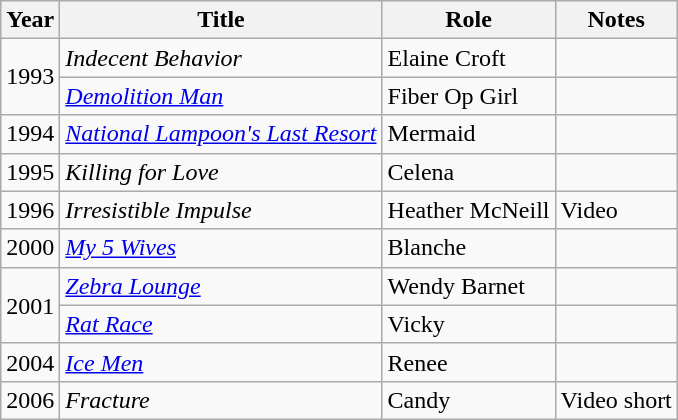<table class="wikitable sortable">
<tr>
<th>Year</th>
<th>Title</th>
<th>Role</th>
<th class="unsortable">Notes</th>
</tr>
<tr>
<td rowspan="2">1993</td>
<td><em>Indecent Behavior</em></td>
<td>Elaine Croft</td>
<td></td>
</tr>
<tr>
<td><em><a href='#'>Demolition Man</a></em></td>
<td>Fiber Op Girl</td>
<td></td>
</tr>
<tr>
<td>1994</td>
<td><em><a href='#'>National Lampoon's Last Resort</a></em></td>
<td>Mermaid</td>
</tr>
<tr>
<td>1995</td>
<td><em>Killing for Love</em></td>
<td>Celena</td>
<td></td>
</tr>
<tr>
<td>1996</td>
<td><em>Irresistible Impulse</em></td>
<td>Heather McNeill</td>
<td>Video</td>
</tr>
<tr>
<td>2000</td>
<td><em><a href='#'>My 5 Wives</a></em></td>
<td>Blanche</td>
<td></td>
</tr>
<tr>
<td rowspan="2">2001</td>
<td><em><a href='#'>Zebra Lounge</a></em></td>
<td>Wendy Barnet</td>
</tr>
<tr>
<td><em><a href='#'>Rat Race</a></em></td>
<td>Vicky</td>
<td></td>
</tr>
<tr>
<td>2004</td>
<td><em><a href='#'>Ice Men</a></em></td>
<td>Renee</td>
<td></td>
</tr>
<tr>
<td>2006</td>
<td><em>Fracture</em></td>
<td>Candy</td>
<td>Video short</td>
</tr>
</table>
